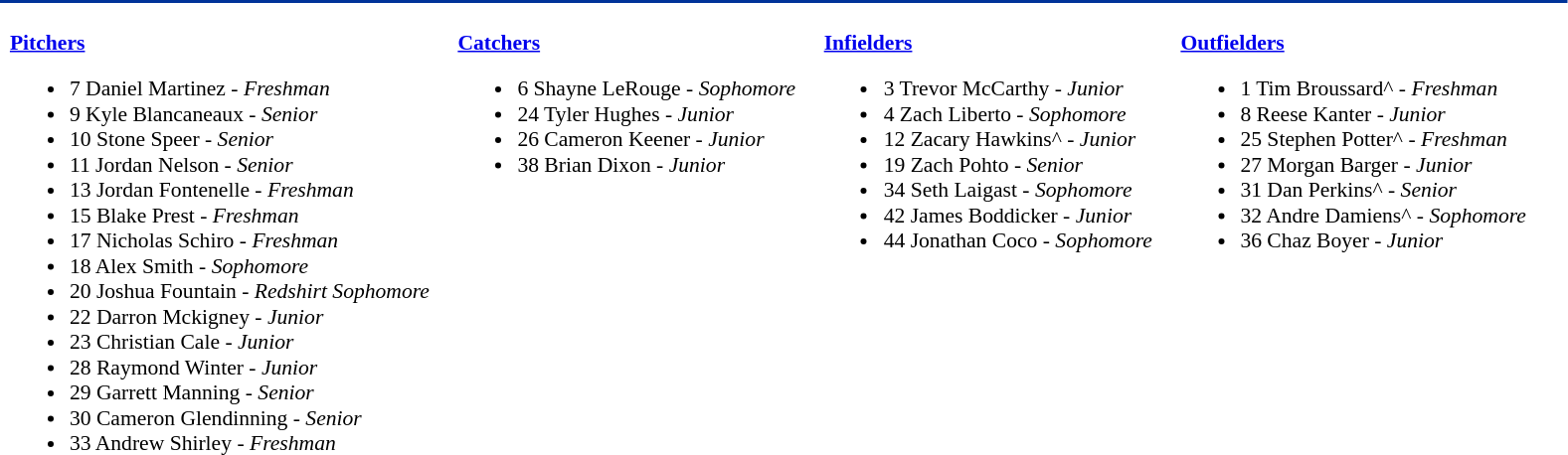<table class="toccolours" style="border-collapse:collapse; font-size:90%;">
<tr>
<td colspan="9" style="background-color: #003399; color: #C0C0C0"></td>
</tr>
<tr>
</tr>
<tr>
<td width="3"> </td>
<td valign="top"><br><strong><a href='#'>Pitchers</a></strong><ul><li>7 Daniel Martinez - <em>Freshman</em></li><li>9 Kyle Blancaneaux - <em>Senior</em></li><li>10 Stone Speer  - <em>Senior</em></li><li>11 Jordan Nelson - <em>Senior</em></li><li>13 Jordan Fontenelle - <em>Freshman</em></li><li>15 Blake Prest - <em>Freshman</em></li><li>17 Nicholas Schiro - <em>Freshman</em></li><li>18 Alex Smith - <em>Sophomore</em></li><li>20 Joshua Fountain - <em>Redshirt Sophomore</em></li><li>22 Darron Mckigney - <em>Junior</em></li><li>23 Christian Cale - <em>Junior</em></li><li>28 Raymond Winter - <em>Junior</em></li><li>29 Garrett Manning - <em>Senior</em></li><li>30 Cameron Glendinning - <em>Senior</em></li><li>33 Andrew Shirley - <em>Freshman</em></li></ul></td>
<td width="15"> </td>
<td valign="top"><br><strong><a href='#'>Catchers</a></strong><ul><li>6 Shayne LeRouge - <em>Sophomore</em></li><li>24 Tyler Hughes - <em>Junior</em></li><li>26 Cameron Keener - <em>Junior</em></li><li>38 Brian Dixon - <em>Junior</em></li></ul></td>
<td width="15"> </td>
<td valign="top"><br><strong><a href='#'>Infielders</a></strong><ul><li>3 Trevor McCarthy - <em>Junior</em></li><li>4 Zach Liberto - <em>Sophomore</em></li><li>12 Zacary Hawkins^ - <em>Junior</em></li><li>19 Zach Pohto - <em>Senior</em></li><li>34 Seth Laigast - <em>Sophomore</em></li><li>42 James Boddicker - <em>Junior</em></li><li>44 Jonathan Coco - <em>Sophomore</em></li></ul></td>
<td width="15"> </td>
<td valign="top"><br><strong><a href='#'>Outfielders</a></strong><ul><li>1 Tim Broussard^ - <em>Freshman</em></li><li>8 Reese Kanter - <em>Junior</em></li><li>25 Stephen Potter^ - <em>Freshman</em></li><li>27 Morgan Barger - <em>Junior</em></li><li>31 Dan Perkins^ - <em>Senior</em></li><li>32 Andre Damiens^ - <em>Sophomore</em></li><li>36 Chaz Boyer - <em>Junior</em></li></ul></td>
<td width="25"> </td>
</tr>
</table>
